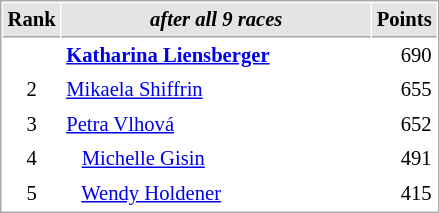<table cellspacing="1" cellpadding="3" style="border:1px solid #aaa; font-size:86%;">
<tr style="background:#e4e4e4;">
<th style="border-bottom:1px solid #aaa; width:10px;">Rank</th>
<th style="border-bottom:1px solid #aaa; width:200px; white-space:nowrap;"><em>after all 9 races</em></th>
<th style="border-bottom:1px solid #aaa; width:20px;">Points</th>
</tr>
<tr>
<td style="text-align:center;"></td>
<td> <strong><a href='#'>Katharina Liensberger</a></strong></td>
<td align="right">690</td>
</tr>
<tr>
<td style="text-align:center;">2</td>
<td> <a href='#'>Mikaela Shiffrin</a></td>
<td align="right">655</td>
</tr>
<tr>
<td style="text-align:center;">3</td>
<td> <a href='#'>Petra Vlhová</a></td>
<td align="right">652</td>
</tr>
<tr>
<td style="text-align:center;">4</td>
<td>   <a href='#'>Michelle Gisin</a></td>
<td align="right">491</td>
</tr>
<tr>
<td style="text-align:center;">5</td>
<td>   <a href='#'>Wendy Holdener</a></td>
<td align="right">415</td>
</tr>
</table>
